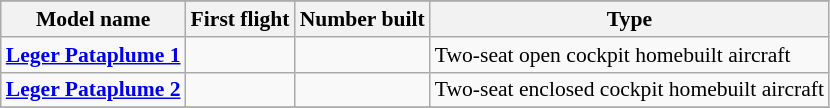<table class="wikitable" align=center style="font-size:90%;">
<tr>
</tr>
<tr style="background:#efefef;">
<th>Model name</th>
<th>First flight</th>
<th>Number built</th>
<th>Type</th>
</tr>
<tr>
<td align=left><strong><a href='#'>Leger Pataplume 1</a></strong></td>
<td align=center></td>
<td align=center></td>
<td align=left>Two-seat open cockpit homebuilt aircraft</td>
</tr>
<tr>
<td align=left><strong><a href='#'>Leger Pataplume 2</a></strong></td>
<td align=center></td>
<td align=center></td>
<td align=left>Two-seat enclosed cockpit homebuilt aircraft</td>
</tr>
<tr>
</tr>
</table>
